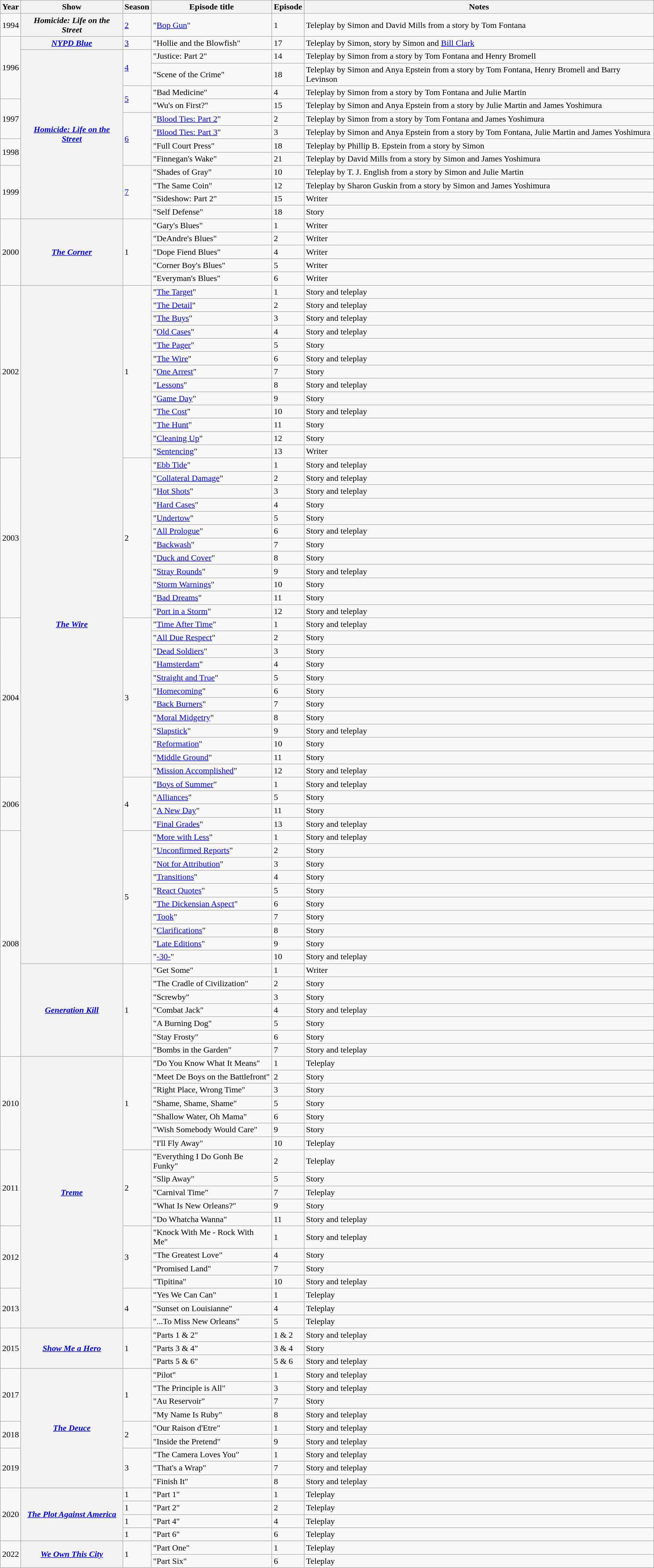<table class="wikitable plainrowheaders">
<tr>
<th scope="col">Year</th>
<th scope="col">Show</th>
<th scope="col">Season</th>
<th scope="col">Episode title</th>
<th scope="col">Episode</th>
<th scope="col">Notes</th>
</tr>
<tr>
<td>1994</td>
<th scope="row"><em>Homicide: Life on the Street</em></th>
<td><a href='#'>2</a></td>
<td>"<a href='#'>Bop Gun</a>"</td>
<td>1</td>
<td>Teleplay by Simon and David Mills from a story by Tom Fontana</td>
</tr>
<tr>
<td rowspan="4">1996</td>
<th scope="row"><em><a href='#'>NYPD Blue</a></em></th>
<td><a href='#'>3</a></td>
<td>"Hollie and the Blowfish"</td>
<td>17</td>
<td>Teleplay by Simon, story by Simon and <a href='#'>Bill Clark</a></td>
</tr>
<tr>
<th scope="row" rowspan="12"><em><a href='#'>Homicide: Life on the Street</a></em></th>
<td rowspan="2"><a href='#'>4</a></td>
<td>"Justice: Part 2"</td>
<td>14</td>
<td>Teleplay by Simon from a story by Tom Fontana and Henry Bromell</td>
</tr>
<tr>
<td>"Scene of the Crime"</td>
<td>18</td>
<td>Teleplay by Simon and Anya Epstein from a story by Tom Fontana, Henry Bromell and Barry Levinson</td>
</tr>
<tr>
<td rowspan="2"><a href='#'>5</a></td>
<td>"Bad Medicine"</td>
<td>4</td>
<td>Teleplay by Simon from a story by Tom Fontana and Julie Martin</td>
</tr>
<tr>
<td rowspan="3">1997</td>
<td>"Wu's on First?"</td>
<td>15</td>
<td>Teleplay by Simon and Anya Epstein from a story by Julie Martin and James Yoshimura</td>
</tr>
<tr>
<td rowspan="4"><a href='#'>6</a></td>
<td>"<a href='#'>Blood Ties: Part 2</a>"</td>
<td>2</td>
<td>Teleplay by Simon from a story by Tom Fontana and James Yoshimura</td>
</tr>
<tr>
<td>"<a href='#'>Blood Ties: Part 3</a>"</td>
<td>3</td>
<td>Teleplay by Simon and Anya Epstein from a story by Tom Fontana, Julie Martin and James Yoshimura</td>
</tr>
<tr>
<td rowspan="2">1998</td>
<td>"Full Court Press"</td>
<td>18</td>
<td>Teleplay by Phillip B. Epstein from a story by Simon</td>
</tr>
<tr>
<td>"Finnegan's Wake"</td>
<td>21</td>
<td>Teleplay by David Mills from a story by Simon and James Yoshimura</td>
</tr>
<tr>
<td rowspan="4">1999</td>
<td rowspan="4"><a href='#'>7</a></td>
<td>"Shades of Gray"</td>
<td>10</td>
<td>Teleplay by T. J. English from a story by Simon and Julie Martin</td>
</tr>
<tr>
<td>"The Same Coin"</td>
<td>12</td>
<td>Teleplay by Sharon Guskin from a story by Simon and James Yoshimura</td>
</tr>
<tr>
<td>"Sideshow: Part 2"</td>
<td>15</td>
<td>Writer</td>
</tr>
<tr>
<td>"Self Defense"</td>
<td>18</td>
<td>Story</td>
</tr>
<tr>
<td rowspan="5">2000</td>
<th scope="row" rowspan="5"><em><a href='#'>The Corner</a></em></th>
<td rowspan="5">1</td>
<td>"Gary's Blues"</td>
<td>1</td>
<td>Writer</td>
</tr>
<tr>
<td>"DeAndre's Blues"</td>
<td>2</td>
<td>Writer</td>
</tr>
<tr>
<td>"Dope Fiend Blues"</td>
<td>4</td>
<td>Writer</td>
</tr>
<tr>
<td>"Corner Boy's Blues"</td>
<td>5</td>
<td>Writer</td>
</tr>
<tr>
<td>"Everyman's Blues"</td>
<td>6</td>
<td>Writer</td>
</tr>
<tr>
<td rowspan="13">2002</td>
<th scope="row" rowspan="51"><em><a href='#'>The Wire</a></em></th>
<td rowspan="13">1</td>
<td>"<a href='#'>The Target</a>"</td>
<td>1</td>
<td>Story and teleplay</td>
</tr>
<tr>
<td>"<a href='#'>The Detail</a>"</td>
<td>2</td>
<td>Story and teleplay</td>
</tr>
<tr>
<td>"<a href='#'>The Buys</a>"</td>
<td>3</td>
<td>Story and teleplay</td>
</tr>
<tr>
<td>"<a href='#'>Old Cases</a>"</td>
<td>4</td>
<td>Story and teleplay</td>
</tr>
<tr>
<td>"<a href='#'>The Pager</a>"</td>
<td>5</td>
<td>Story</td>
</tr>
<tr>
<td>"<a href='#'>The Wire</a>"</td>
<td>6</td>
<td>Story and teleplay</td>
</tr>
<tr>
<td>"<a href='#'>One Arrest</a>"</td>
<td>7</td>
<td>Story</td>
</tr>
<tr>
<td>"<a href='#'>Lessons</a>"</td>
<td>8</td>
<td>Story and teleplay</td>
</tr>
<tr>
<td>"<a href='#'>Game Day</a>"</td>
<td>9</td>
<td>Story</td>
</tr>
<tr>
<td>"<a href='#'>The Cost</a>"</td>
<td>10</td>
<td>Story and teleplay</td>
</tr>
<tr>
<td>"<a href='#'>The Hunt</a>"</td>
<td>11</td>
<td>Story</td>
</tr>
<tr>
<td>"<a href='#'>Cleaning Up</a>"</td>
<td>12</td>
<td>Story</td>
</tr>
<tr>
<td>"<a href='#'>Sentencing</a>"</td>
<td>13</td>
<td>Writer</td>
</tr>
<tr>
<td rowspan="12">2003</td>
<td rowspan="12">2</td>
<td>"<a href='#'>Ebb Tide</a>"</td>
<td>1</td>
<td>Story and teleplay</td>
</tr>
<tr>
<td>"<a href='#'>Collateral Damage</a>"</td>
<td>2</td>
<td>Story and teleplay</td>
</tr>
<tr>
<td>"<a href='#'>Hot Shots</a>"</td>
<td>3</td>
<td>Story and teleplay</td>
</tr>
<tr>
<td>"<a href='#'>Hard Cases</a>"</td>
<td>4</td>
<td>Story</td>
</tr>
<tr>
<td>"<a href='#'>Undertow</a>"</td>
<td>5</td>
<td>Story</td>
</tr>
<tr>
<td>"<a href='#'>All Prologue</a>"</td>
<td>6</td>
<td>Story and teleplay</td>
</tr>
<tr>
<td>"<a href='#'>Backwash</a>"</td>
<td>7</td>
<td>Story</td>
</tr>
<tr>
<td>"<a href='#'>Duck and Cover</a>"</td>
<td>8</td>
<td>Story</td>
</tr>
<tr>
<td>"<a href='#'>Stray Rounds</a>"</td>
<td>9</td>
<td>Story and teleplay</td>
</tr>
<tr>
<td>"<a href='#'>Storm Warnings</a>"</td>
<td>10</td>
<td>Story</td>
</tr>
<tr>
<td>"<a href='#'>Bad Dreams</a>"</td>
<td>11</td>
<td>Story</td>
</tr>
<tr>
<td>"<a href='#'>Port in a Storm</a>"</td>
<td>12</td>
<td>Story and teleplay</td>
</tr>
<tr>
<td rowspan="12">2004</td>
<td rowspan="12">3</td>
<td>"<a href='#'>Time After Time</a>"</td>
<td>1</td>
<td>Story and teleplay</td>
</tr>
<tr>
<td>"<a href='#'>All Due Respect</a>"</td>
<td>2</td>
<td>Story</td>
</tr>
<tr>
<td>"<a href='#'>Dead Soldiers</a>"</td>
<td>3</td>
<td>Story</td>
</tr>
<tr>
<td>"<a href='#'>Hamsterdam</a>"</td>
<td>4</td>
<td>Story</td>
</tr>
<tr>
<td>"<a href='#'>Straight and True</a>"</td>
<td>5</td>
<td>Story</td>
</tr>
<tr>
<td>"<a href='#'>Homecoming</a>"</td>
<td>6</td>
<td>Story</td>
</tr>
<tr>
<td>"<a href='#'>Back Burners</a>"</td>
<td>7</td>
<td>Story</td>
</tr>
<tr>
<td>"<a href='#'>Moral Midgetry</a>"</td>
<td>8</td>
<td>Story</td>
</tr>
<tr>
<td>"<a href='#'>Slapstick</a>"</td>
<td>9</td>
<td>Story and teleplay</td>
</tr>
<tr>
<td>"<a href='#'>Reformation</a>"</td>
<td>10</td>
<td>Story</td>
</tr>
<tr>
<td>"<a href='#'>Middle Ground</a>"</td>
<td>11</td>
<td>Story</td>
</tr>
<tr>
<td>"<a href='#'>Mission Accomplished</a>"</td>
<td>12</td>
<td>Story and teleplay</td>
</tr>
<tr>
<td rowspan="4">2006</td>
<td rowspan="4">4</td>
<td>"<a href='#'>Boys of Summer</a>"</td>
<td>1</td>
<td>Story and teleplay</td>
</tr>
<tr>
<td>"<a href='#'>Alliances</a>"</td>
<td>5</td>
<td>Story</td>
</tr>
<tr>
<td>"<a href='#'>A New Day</a>"</td>
<td>11</td>
<td>Story</td>
</tr>
<tr>
<td>"<a href='#'>Final Grades</a>"</td>
<td>13</td>
<td>Story and teleplay</td>
</tr>
<tr>
<td rowspan="17">2008</td>
<td rowspan="10">5</td>
<td>"<a href='#'>More with Less</a>"</td>
<td>1</td>
<td>Story and teleplay</td>
</tr>
<tr>
<td>"<a href='#'>Unconfirmed Reports</a>"</td>
<td>2</td>
<td>Story</td>
</tr>
<tr>
<td>"<a href='#'>Not for Attribution</a>"</td>
<td>3</td>
<td>Story</td>
</tr>
<tr>
<td>"<a href='#'>Transitions</a>"</td>
<td>4</td>
<td>Story</td>
</tr>
<tr>
<td>"<a href='#'>React Quotes</a>"</td>
<td>5</td>
<td>Story</td>
</tr>
<tr>
<td>"<a href='#'>The Dickensian Aspect</a>"</td>
<td>6</td>
<td>Story</td>
</tr>
<tr>
<td>"<a href='#'>Took</a>"</td>
<td>7</td>
<td>Story</td>
</tr>
<tr>
<td>"<a href='#'>Clarifications</a>"</td>
<td>8</td>
<td>Story</td>
</tr>
<tr>
<td>"<a href='#'>Late Editions</a>"</td>
<td>9</td>
<td>Story</td>
</tr>
<tr>
<td>"<a href='#'>-30-</a>"</td>
<td>10</td>
<td>Story and teleplay</td>
</tr>
<tr>
<th scope="row" rowspan="7"><em><a href='#'>Generation Kill</a></em></th>
<td rowspan="7">1</td>
<td>"Get Some"</td>
<td>1</td>
<td>Writer</td>
</tr>
<tr>
<td>"The Cradle of Civilization"</td>
<td>2</td>
<td>Story</td>
</tr>
<tr>
<td>"Screwby"</td>
<td>3</td>
<td>Story</td>
</tr>
<tr>
<td>"Combat Jack"</td>
<td>4</td>
<td>Story and teleplay</td>
</tr>
<tr>
<td>"A Burning Dog"</td>
<td>5</td>
<td>Story</td>
</tr>
<tr>
<td>"Stay Frosty"</td>
<td>6</td>
<td>Story</td>
</tr>
<tr>
<td>"Bombs in the Garden"</td>
<td>7</td>
<td>Story and teleplay</td>
</tr>
<tr>
<td rowspan="7">2010</td>
<th scope="row" rowspan="19"><em><a href='#'>Treme</a></em></th>
<td rowspan="7">1</td>
<td>"Do You Know What It Means"</td>
<td>1</td>
<td>Teleplay</td>
</tr>
<tr>
<td>"Meet De Boys on the Battlefront"</td>
<td>2</td>
<td>Story</td>
</tr>
<tr>
<td>"Right Place, Wrong Time"</td>
<td>3</td>
<td>Story</td>
</tr>
<tr>
<td>"Shame, Shame, Shame"</td>
<td>5</td>
<td>Story</td>
</tr>
<tr>
<td>"Shallow Water, Oh Mama"</td>
<td>6</td>
<td>Story</td>
</tr>
<tr>
<td>"Wish Somebody Would Care"</td>
<td>9</td>
<td>Story</td>
</tr>
<tr>
<td>"I'll Fly Away"</td>
<td>10</td>
<td>Teleplay</td>
</tr>
<tr>
<td rowspan="5">2011</td>
<td rowspan="5">2</td>
<td>"Everything I Do Gonh Be Funky"</td>
<td>2</td>
<td>Teleplay</td>
</tr>
<tr>
<td>"Slip Away"</td>
<td>5</td>
<td>Story</td>
</tr>
<tr>
<td>"Carnival Time"</td>
<td>7</td>
<td>Teleplay</td>
</tr>
<tr>
<td>"What Is New Orleans?"</td>
<td>9</td>
<td>Story</td>
</tr>
<tr>
<td>"Do Whatcha Wanna"</td>
<td>11</td>
<td>Story and teleplay</td>
</tr>
<tr>
<td rowspan="4">2012</td>
<td rowspan="4">3</td>
<td>"Knock With Me - Rock With Me"</td>
<td>1</td>
<td>Story and teleplay</td>
</tr>
<tr>
<td>"The Greatest Love"</td>
<td>4</td>
<td>Story</td>
</tr>
<tr>
<td>"Promised Land"</td>
<td>7</td>
<td>Story</td>
</tr>
<tr>
<td>"Tipitina"</td>
<td>10</td>
<td>Story and teleplay</td>
</tr>
<tr>
<td rowspan="3">2013</td>
<td rowspan="3">4</td>
<td>"Yes We Can Can"</td>
<td>1</td>
<td>Teleplay</td>
</tr>
<tr>
<td>"Sunset on Louisianne"</td>
<td>4</td>
<td>Teleplay</td>
</tr>
<tr>
<td>"...To Miss New Orleans"</td>
<td>5</td>
<td>Teleplay</td>
</tr>
<tr>
<td rowspan="3">2015</td>
<th scope="row" rowspan="3"><em><a href='#'>Show Me a Hero</a></em></th>
<td rowspan="3">1</td>
<td>"Parts 1 & 2"</td>
<td>1 & 2</td>
<td>Story and teleplay</td>
</tr>
<tr>
<td>"Parts 3 & 4"</td>
<td>3 & 4</td>
<td>Story</td>
</tr>
<tr>
<td>"Parts 5 & 6"</td>
<td>5 & 6</td>
<td>Story and teleplay</td>
</tr>
<tr>
<td rowspan="4">2017</td>
<th scope="row" rowspan="9"><em><a href='#'>The Deuce</a></em></th>
<td rowspan="4">1</td>
<td>"Pilot"</td>
<td>1</td>
<td>Story and teleplay</td>
</tr>
<tr>
<td>"The Principle is All"</td>
<td>3</td>
<td>Story and teleplay</td>
</tr>
<tr>
<td>"Au Reservoir"</td>
<td>7</td>
<td>Story</td>
</tr>
<tr>
<td>"My Name Is Ruby"</td>
<td>8</td>
<td>Story and teleplay</td>
</tr>
<tr>
<td rowspan="2">2018</td>
<td rowspan="2">2</td>
<td>"Our Raison d'Etre"</td>
<td>1</td>
<td>Story and teleplay</td>
</tr>
<tr>
<td>"Inside the Pretend"</td>
<td>9</td>
<td>Story and teleplay</td>
</tr>
<tr>
<td rowspan="3">2019</td>
<td rowspan="3">3</td>
<td>"The Camera Loves You"</td>
<td>1</td>
<td>Story and teleplay</td>
</tr>
<tr>
<td>"That's a Wrap"</td>
<td>7</td>
<td>Story and teleplay</td>
</tr>
<tr>
<td>"Finish It"</td>
<td>8</td>
<td>Story and teleplay</td>
</tr>
<tr>
<td rowspan="4">2020</td>
<th scope = "row" rowspan="4"><em><a href='#'>The Plot Against America</a></em></th>
<td>1</td>
<td>"Part 1"</td>
<td>1</td>
<td>Teleplay</td>
</tr>
<tr>
<td>1</td>
<td>"Part 2"</td>
<td>2</td>
<td>Teleplay</td>
</tr>
<tr>
<td>1</td>
<td>"Part 4"</td>
<td>4</td>
<td>Teleplay</td>
</tr>
<tr>
<td>1</td>
<td>"Part 6"</td>
<td>6</td>
<td>Teleplay</td>
</tr>
<tr>
<td rowspan="2">2022</td>
<th scope = "row" rowspan="2"><em><a href='#'>We Own This City</a></em></th>
<td rowspan="2">1</td>
<td>"Part One"</td>
<td>1</td>
<td>Teleplay</td>
</tr>
<tr>
<td>"Part Six"</td>
<td>6</td>
<td>Teleplay</td>
</tr>
</table>
